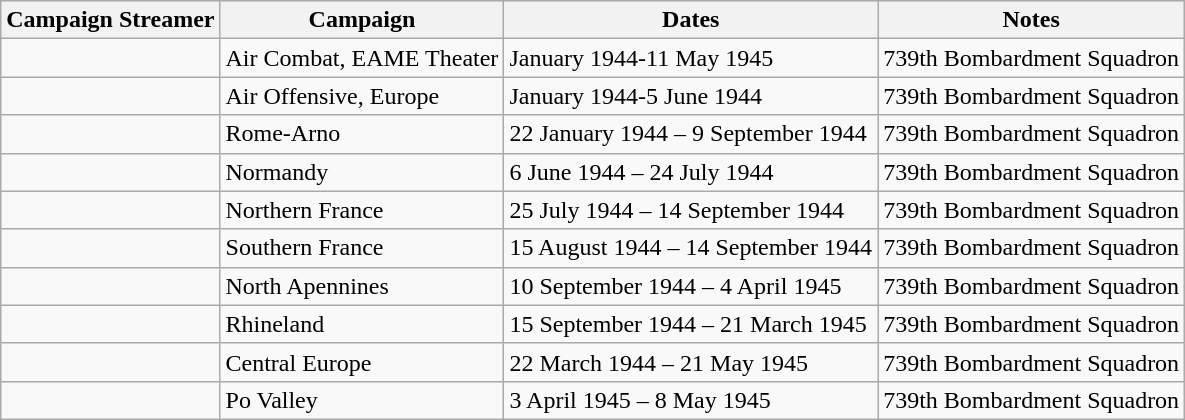<table class="wikitable">
<tr style="background:#efefef;">
<th>Campaign Streamer</th>
<th>Campaign</th>
<th>Dates</th>
<th>Notes</th>
</tr>
<tr>
<td></td>
<td>Air Combat, EAME Theater</td>
<td>January 1944-11 May 1945</td>
<td>739th Bombardment Squadron</td>
</tr>
<tr>
<td></td>
<td>Air Offensive, Europe</td>
<td>January 1944-5 June 1944</td>
<td>739th Bombardment Squadron</td>
</tr>
<tr>
<td></td>
<td>Rome-Arno</td>
<td>22 January 1944 – 9 September 1944</td>
<td>739th Bombardment Squadron</td>
</tr>
<tr>
<td></td>
<td>Normandy</td>
<td>6 June 1944 – 24 July 1944</td>
<td>739th Bombardment Squadron</td>
</tr>
<tr>
<td></td>
<td>Northern France</td>
<td>25 July 1944 – 14 September 1944</td>
<td>739th Bombardment Squadron</td>
</tr>
<tr>
<td></td>
<td>Southern France</td>
<td>15 August 1944 – 14 September 1944</td>
<td>739th Bombardment Squadron</td>
</tr>
<tr>
<td></td>
<td>North Apennines</td>
<td>10 September 1944 – 4 April 1945</td>
<td>739th Bombardment Squadron</td>
</tr>
<tr>
<td></td>
<td>Rhineland</td>
<td>15 September 1944 – 21 March 1945</td>
<td>739th Bombardment Squadron</td>
</tr>
<tr>
<td></td>
<td>Central Europe</td>
<td>22 March 1944 – 21 May 1945</td>
<td>739th Bombardment Squadron</td>
</tr>
<tr>
<td></td>
<td>Po Valley</td>
<td>3 April 1945 – 8 May 1945</td>
<td>739th Bombardment Squadron</td>
</tr>
</table>
